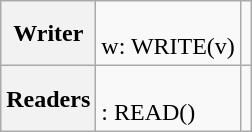<table class="wikitable">
<tr>
<th>Writer</th>
<td><br>w: WRITE(v)</td>
<td></td>
</tr>
<tr>
<th>Readers</th>
<td><br>: READ()</td>
<td></td>
</tr>
</table>
